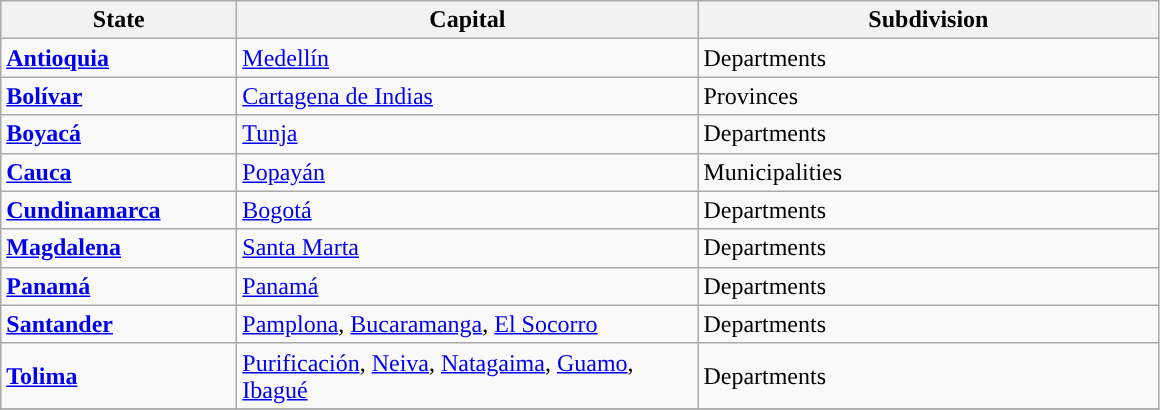<table class="wikitable sortable">
<tr ---->
<th width="150" style="background:">State</th>
<th width="300" style="background:">Capital</th>
<th width="300" style="background:">Subdivision</th>
</tr>
<tr>
<td> <strong><a href='#'>Antioquia</a></strong></td>
<td><a href='#'>Medellín</a></td>
<td>Departments</td>
</tr>
<tr --->
<td> <strong><a href='#'>Bolívar</a></strong></td>
<td><a href='#'>Cartagena de Indias</a></td>
<td>Provinces</td>
</tr>
<tr --->
<td> <strong><a href='#'>Boyacá</a></strong></td>
<td><a href='#'>Tunja</a></td>
<td>Departments</td>
</tr>
<tr --->
<td> <strong><a href='#'>Cauca</a></strong></td>
<td><a href='#'>Popayán</a></td>
<td>Municipalities</td>
</tr>
<tr --->
<td> <strong><a href='#'>Cundinamarca</a></strong></td>
<td><a href='#'>Bogotá</a></td>
<td>Departments</td>
</tr>
<tr --->
<td> <strong><a href='#'>Magdalena</a></strong></td>
<td><a href='#'>Santa Marta</a></td>
<td>Departments</td>
</tr>
<tr --->
<td> <strong><a href='#'>Panamá</a></strong></td>
<td><a href='#'>Panamá</a></td>
<td>Departments</td>
</tr>
<tr --->
<td> <strong><a href='#'>Santander</a></strong></td>
<td><a href='#'>Pamplona</a>, <a href='#'>Bucaramanga</a>, <a href='#'>El Socorro</a></td>
<td>Departments</td>
</tr>
<tr --->
<td> <strong><a href='#'>Tolima</a></strong></td>
<td><a href='#'>Purificación</a>, <a href='#'>Neiva</a>, <a href='#'>Natagaima</a>, <a href='#'>Guamo</a>, <a href='#'>Ibagué</a></td>
<td>Departments</td>
</tr>
<tr>
</tr>
</table>
